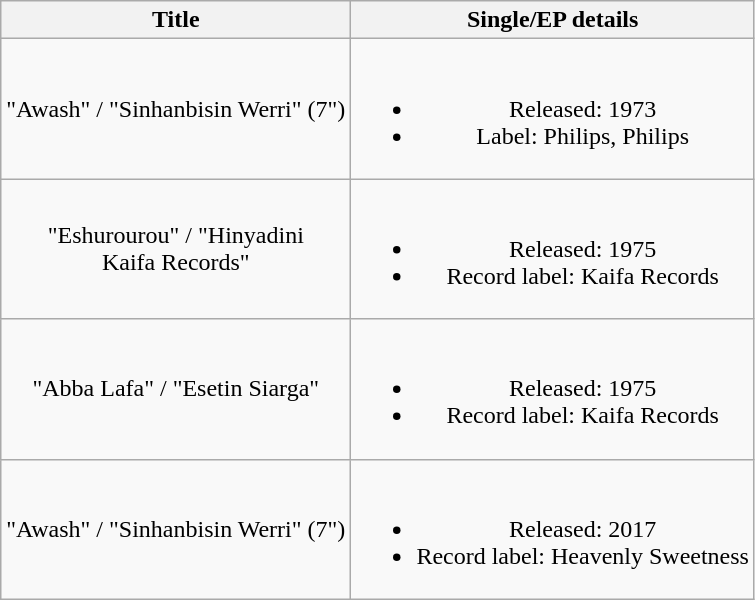<table class="wikitable mw-collapsible plainrowheaders" style="text-align:center;">
<tr>
<th>Title</th>
<th scope="col" style="padding:0 8px;">Single/EP details</th>
</tr>
<tr>
<td>"Awash" / "Sinhanbisin Werri" (7")</td>
<td><br><ul><li>Released: 1973</li><li>Label: Philips, Philips</li></ul></td>
</tr>
<tr>
<td>"Eshurourou" / "Hinyadini<br>Kaifa Records"</td>
<td><br><ul><li>Released: 1975</li><li>Record label: Kaifa Records</li></ul></td>
</tr>
<tr>
<td>"Abba Lafa" / "Esetin Siarga"</td>
<td><br><ul><li>Released: 1975</li><li>Record label: Kaifa Records</li></ul></td>
</tr>
<tr>
<td>"Awash" / "Sinhanbisin Werri" (7")</td>
<td><br><ul><li>Released: 2017</li><li>Record label: Heavenly Sweetness</li></ul></td>
</tr>
</table>
